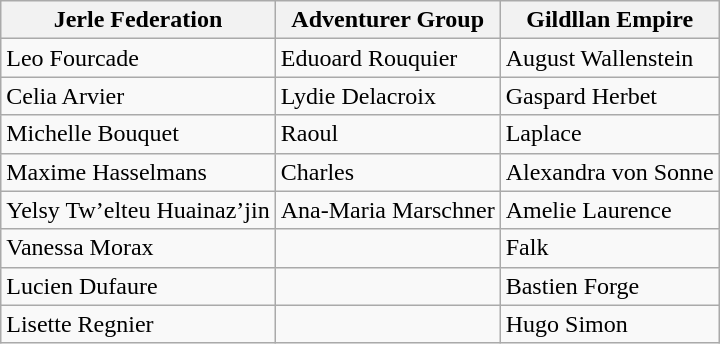<table class="wikitable">
<tr>
<th>Jerle Federation</th>
<th>Adventurer Group</th>
<th>Gildllan Empire</th>
</tr>
<tr>
<td>Leo Fourcade</td>
<td>Eduoard Rouquier</td>
<td>August Wallenstein</td>
</tr>
<tr>
<td>Celia Arvier</td>
<td>Lydie Delacroix</td>
<td>Gaspard Herbet</td>
</tr>
<tr>
<td>Michelle Bouquet</td>
<td>Raoul</td>
<td>Laplace</td>
</tr>
<tr>
<td>Maxime Hasselmans</td>
<td>Charles</td>
<td>Alexandra von Sonne</td>
</tr>
<tr>
<td>Yelsy Tw’elteu Huainaz’jin</td>
<td>Ana-Maria Marschner</td>
<td>Amelie Laurence</td>
</tr>
<tr>
<td>Vanessa Morax</td>
<td></td>
<td>Falk</td>
</tr>
<tr>
<td>Lucien Dufaure</td>
<td></td>
<td>Bastien Forge</td>
</tr>
<tr>
<td>Lisette Regnier</td>
<td></td>
<td>Hugo Simon</td>
</tr>
</table>
